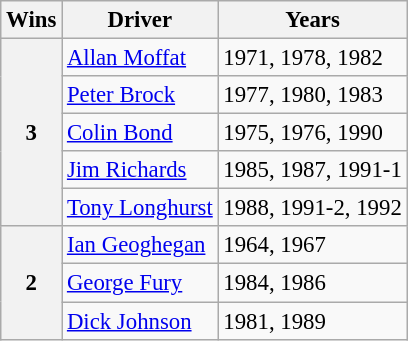<table class="wikitable" style="font-size: 95%;">
<tr>
<th>Wins</th>
<th>Driver</th>
<th>Years</th>
</tr>
<tr>
<th rowspan="5">3</th>
<td> <a href='#'>Allan Moffat</a></td>
<td>1971, 1978, 1982</td>
</tr>
<tr>
<td> <a href='#'>Peter Brock</a></td>
<td>1977, 1980, 1983</td>
</tr>
<tr>
<td> <a href='#'>Colin Bond</a></td>
<td>1975, 1976, 1990</td>
</tr>
<tr>
<td> <a href='#'>Jim Richards</a></td>
<td>1985, 1987, 1991-1</td>
</tr>
<tr>
<td> <a href='#'>Tony Longhurst</a></td>
<td>1988, 1991-2, 1992</td>
</tr>
<tr>
<th rowspan="3">2</th>
<td> <a href='#'>Ian Geoghegan</a></td>
<td>1964, 1967</td>
</tr>
<tr>
<td> <a href='#'>George Fury</a></td>
<td>1984, 1986</td>
</tr>
<tr>
<td> <a href='#'>Dick Johnson</a></td>
<td>1981, 1989</td>
</tr>
</table>
